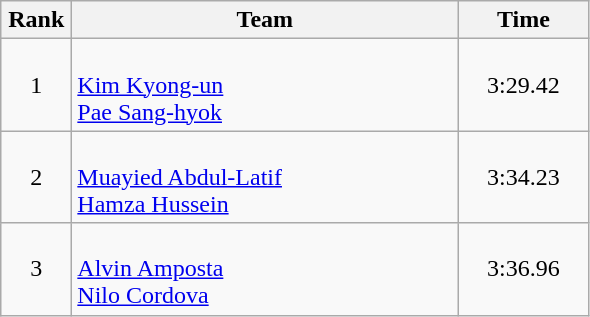<table class=wikitable style="text-align:center">
<tr>
<th width=40>Rank</th>
<th width=250>Team</th>
<th width=80>Time</th>
</tr>
<tr>
<td>1</td>
<td align=left><br><a href='#'>Kim Kyong-un</a><br><a href='#'>Pae Sang-hyok</a></td>
<td>3:29.42</td>
</tr>
<tr>
<td>2</td>
<td align=left><br><a href='#'>Muayied Abdul-Latif</a><br><a href='#'>Hamza Hussein</a></td>
<td>3:34.23</td>
</tr>
<tr>
<td>3</td>
<td align=left><br><a href='#'>Alvin Amposta</a><br><a href='#'>Nilo Cordova</a></td>
<td>3:36.96</td>
</tr>
</table>
